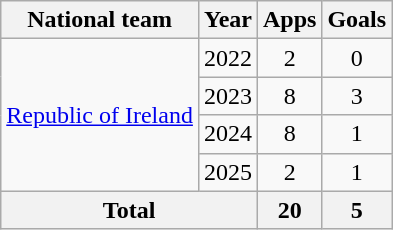<table class=wikitable style=text-align:center>
<tr>
<th>National team</th>
<th>Year</th>
<th>Apps</th>
<th>Goals</th>
</tr>
<tr>
<td rowspan="4"><a href='#'>Republic of Ireland</a></td>
<td>2022</td>
<td>2</td>
<td>0</td>
</tr>
<tr>
<td>2023</td>
<td>8</td>
<td>3</td>
</tr>
<tr>
<td>2024</td>
<td>8</td>
<td>1</td>
</tr>
<tr>
<td>2025</td>
<td>2</td>
<td>1</td>
</tr>
<tr>
<th colspan=2>Total</th>
<th>20</th>
<th>5</th>
</tr>
</table>
